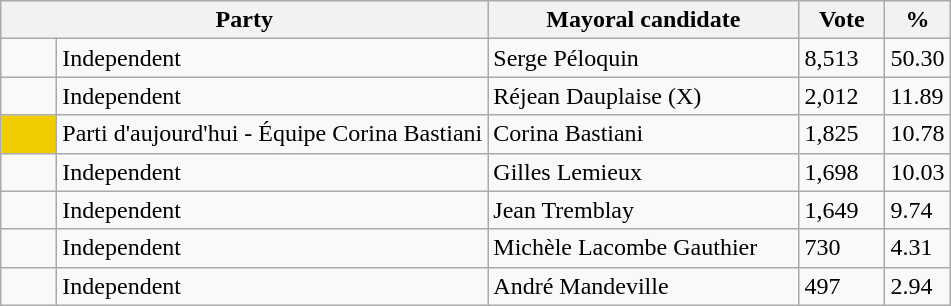<table class="wikitable">
<tr>
<th bgcolor="#DDDDFF" width="230px" colspan="2">Party</th>
<th bgcolor="#DDDDFF" width="200px">Mayoral candidate</th>
<th bgcolor="#DDDDFF" width="50px">Vote</th>
<th bgcolor="#DDDDFF" width="30px">%</th>
</tr>
<tr>
<td> </td>
<td>Independent</td>
<td>Serge Péloquin</td>
<td>8,513</td>
<td>50.30</td>
</tr>
<tr>
<td> </td>
<td>Independent</td>
<td>Réjean Dauplaise (X)</td>
<td>2,012</td>
<td>11.89</td>
</tr>
<tr>
<td bgcolor=#F1CC01  width="30px"> </td>
<td>Parti d'aujourd'hui - Équipe Corina Bastiani</td>
<td>Corina Bastiani</td>
<td>1,825</td>
<td>10.78</td>
</tr>
<tr>
<td> </td>
<td>Independent</td>
<td>Gilles Lemieux</td>
<td>1,698</td>
<td>10.03</td>
</tr>
<tr>
<td> </td>
<td>Independent</td>
<td>Jean Tremblay</td>
<td>1,649</td>
<td>9.74</td>
</tr>
<tr>
<td> </td>
<td>Independent</td>
<td>Michèle Lacombe Gauthier</td>
<td>730</td>
<td>4.31</td>
</tr>
<tr>
<td> </td>
<td>Independent</td>
<td>André Mandeville</td>
<td>497</td>
<td>2.94</td>
</tr>
</table>
